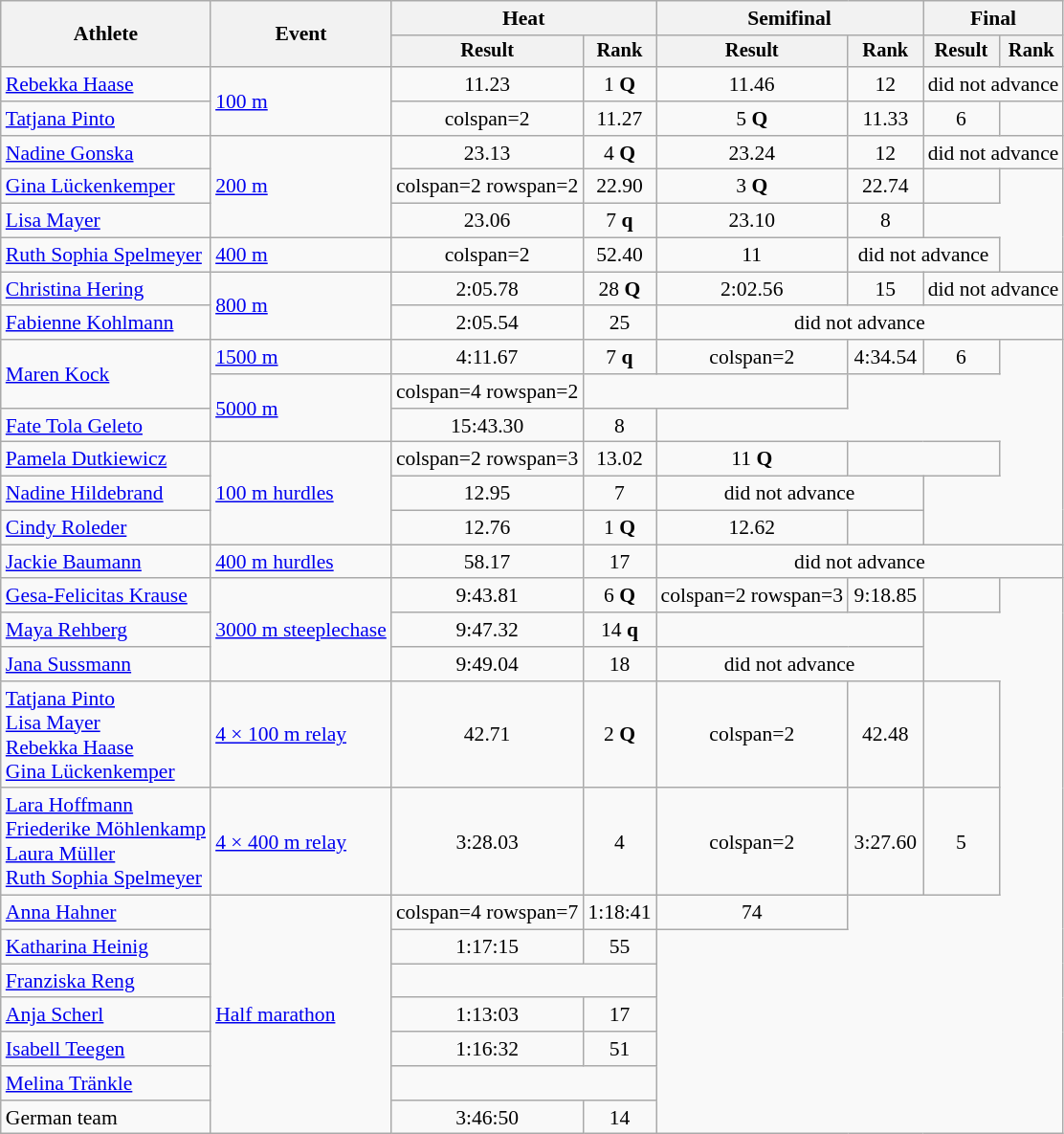<table class="wikitable" style="font-size:90%">
<tr>
<th rowspan=2>Athlete</th>
<th rowspan=2>Event</th>
<th colspan=2>Heat</th>
<th colspan=2>Semifinal</th>
<th colspan=2>Final</th>
</tr>
<tr style="font-size:95%">
<th>Result</th>
<th>Rank</th>
<th>Result</th>
<th>Rank</th>
<th>Result</th>
<th>Rank</th>
</tr>
<tr align=center>
<td align=left><a href='#'>Rebekka Haase</a></td>
<td style="text-align:left;" rowspan="2"><a href='#'>100 m</a></td>
<td>11.23</td>
<td>1 <strong>Q</strong></td>
<td>11.46</td>
<td>12</td>
<td colspan=2>did not advance</td>
</tr>
<tr align=center>
<td align=left><a href='#'>Tatjana Pinto</a></td>
<td>colspan=2 </td>
<td>11.27</td>
<td>5 <strong>Q</strong></td>
<td>11.33</td>
<td>6</td>
</tr>
<tr align=center>
<td align=left><a href='#'>Nadine Gonska</a></td>
<td style="text-align:left;" rowspan="3"><a href='#'>200 m</a></td>
<td>23.13</td>
<td>4 <strong>Q</strong></td>
<td>23.24</td>
<td>12</td>
<td colspan=2>did not advance</td>
</tr>
<tr align=center>
<td align=left><a href='#'>Gina Lückenkemper</a></td>
<td>colspan=2 rowspan=2 </td>
<td>22.90</td>
<td>3 <strong>Q</strong></td>
<td>22.74</td>
<td></td>
</tr>
<tr align=center>
<td align=left><a href='#'>Lisa Mayer</a></td>
<td>23.06</td>
<td>7 <strong>q</strong></td>
<td>23.10</td>
<td>8</td>
</tr>
<tr align=center>
<td align=left><a href='#'>Ruth Sophia Spelmeyer</a></td>
<td style="text-align:left;"><a href='#'>400 m</a></td>
<td>colspan=2 </td>
<td>52.40</td>
<td>11</td>
<td colspan=2>did not advance</td>
</tr>
<tr align=center>
<td align=left><a href='#'>Christina Hering</a></td>
<td style="text-align:left;" rowspan="2"><a href='#'>800 m</a></td>
<td>2:05.78</td>
<td>28 <strong>Q</strong></td>
<td>2:02.56</td>
<td>15</td>
<td colspan=2>did not advance</td>
</tr>
<tr align=center>
<td align=left><a href='#'>Fabienne Kohlmann</a></td>
<td>2:05.54</td>
<td>25</td>
<td colspan=4>did not advance</td>
</tr>
<tr align=center>
<td align=left rowspan=2><a href='#'>Maren Kock</a></td>
<td style="text-align:left;"><a href='#'>1500 m</a></td>
<td>4:11.67</td>
<td>7 <strong>q</strong></td>
<td>colspan=2 </td>
<td>4:34.54</td>
<td>6</td>
</tr>
<tr align=center>
<td style="text-align:left;" rowspan="2"><a href='#'>5000 m</a></td>
<td>colspan=4 rowspan=2 </td>
<td colspan=2></td>
</tr>
<tr align=center>
<td align=left><a href='#'>Fate Tola Geleto</a></td>
<td>15:43.30</td>
<td>8</td>
</tr>
<tr align=center>
<td align=left><a href='#'>Pamela Dutkiewicz</a></td>
<td style="text-align:left;" rowspan="3"><a href='#'>100 m hurdles</a></td>
<td>colspan=2 rowspan=3 </td>
<td>13.02</td>
<td>11 <strong>Q</strong></td>
<td colspan=2></td>
</tr>
<tr align=center>
<td align=left><a href='#'>Nadine Hildebrand</a></td>
<td>12.95</td>
<td>7</td>
<td colspan=2>did not advance</td>
</tr>
<tr align=center>
<td align=left><a href='#'>Cindy Roleder</a></td>
<td>12.76 <strong></strong></td>
<td>1 <strong>Q</strong></td>
<td>12.62 <strong></strong></td>
<td></td>
</tr>
<tr align=center>
<td align=left><a href='#'>Jackie Baumann</a></td>
<td style="text-align:left;"><a href='#'>400 m hurdles</a></td>
<td>58.17</td>
<td>17</td>
<td colspan=4>did not advance</td>
</tr>
<tr align=center>
<td align=left><a href='#'>Gesa-Felicitas Krause</a></td>
<td style="text-align:left;" rowspan="3"><a href='#'>3000 m steeplechase</a></td>
<td>9:43.81</td>
<td>6 <strong>Q</strong></td>
<td>colspan=2 rowspan=3 </td>
<td>9:18.85 <strong></strong></td>
<td></td>
</tr>
<tr align=center>
<td align=left><a href='#'>Maya Rehberg</a></td>
<td>9:47.32</td>
<td>14 <strong>q</strong></td>
<td colspan=2></td>
</tr>
<tr align=center>
<td align=left><a href='#'>Jana Sussmann</a></td>
<td>9:49.04</td>
<td>18</td>
<td colspan=2>did not advance</td>
</tr>
<tr align="center">
<td align=left><a href='#'>Tatjana Pinto</a><br><a href='#'>Lisa Mayer</a><br><a href='#'>Rebekka Haase</a><br><a href='#'>Gina Lückenkemper</a></td>
<td align=left><a href='#'>4 × 100 m relay</a></td>
<td>42.71</td>
<td>2 <strong>Q</strong></td>
<td>colspan=2 </td>
<td>42.48</td>
<td></td>
</tr>
<tr align=center>
<td align=left><a href='#'>Lara Hoffmann</a><br><a href='#'>Friederike Möhlenkamp</a><br><a href='#'>Laura Müller</a><br><a href='#'>Ruth Sophia Spelmeyer</a></td>
<td align=left><a href='#'>4 × 400 m relay</a></td>
<td>3:28.03 <strong></strong></td>
<td>4</td>
<td>colspan=2 </td>
<td>3:27.60 <strong></strong></td>
<td>5</td>
</tr>
<tr align=center>
<td align=left><a href='#'>Anna Hahner</a></td>
<td style="text-align:left;" rowspan=7><a href='#'>Half marathon</a></td>
<td>colspan=4 rowspan=7 </td>
<td>1:18:41</td>
<td>74</td>
</tr>
<tr align=center>
<td align=left><a href='#'>Katharina Heinig</a></td>
<td>1:17:15</td>
<td>55</td>
</tr>
<tr align=center>
<td align=left><a href='#'>Franziska Reng</a></td>
<td colspan=2></td>
</tr>
<tr align=center>
<td align=left><a href='#'>Anja Scherl</a></td>
<td>1:13:03</td>
<td>17</td>
</tr>
<tr align=center>
<td align=left><a href='#'>Isabell Teegen</a></td>
<td>1:16:32</td>
<td>51</td>
</tr>
<tr align=center>
<td align=left><a href='#'>Melina Tränkle</a></td>
<td colspan=2></td>
</tr>
<tr align=center>
<td align=left>German team</td>
<td>3:46:50</td>
<td>14</td>
</tr>
</table>
